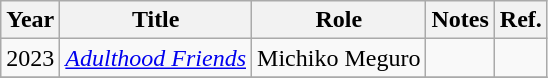<table class="wikitable">
<tr>
<th>Year</th>
<th>Title</th>
<th>Role</th>
<th>Notes</th>
<th>Ref.</th>
</tr>
<tr>
<td>2023</td>
<td><em><a href='#'>Adulthood Friends</a></em></td>
<td>Michiko Meguro</td>
<td></td>
<td></td>
</tr>
<tr>
</tr>
</table>
